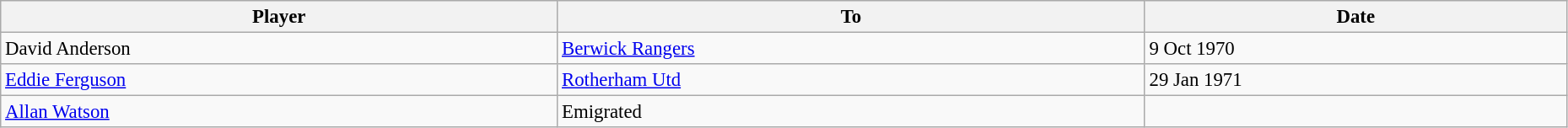<table class="wikitable" style="text-align:center; font-size:95%;width:98%; text-align:left">
<tr>
<th>Player</th>
<th>To</th>
<th>Date</th>
</tr>
<tr>
<td> David Anderson</td>
<td> <a href='#'>Berwick Rangers</a></td>
<td>9 Oct 1970</td>
</tr>
<tr>
<td> <a href='#'>Eddie Ferguson</a></td>
<td> <a href='#'>Rotherham Utd</a></td>
<td>29 Jan 1971</td>
</tr>
<tr>
<td> <a href='#'>Allan Watson</a></td>
<td> Emigrated</td>
<td></td>
</tr>
</table>
